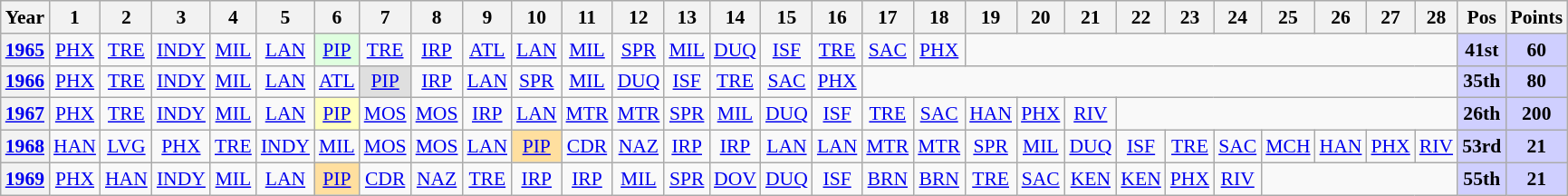<table class="wikitable" style="text-align:center; font-size:90%">
<tr>
<th>Year</th>
<th>1</th>
<th>2</th>
<th>3</th>
<th>4</th>
<th>5</th>
<th>6</th>
<th>7</th>
<th>8</th>
<th>9</th>
<th>10</th>
<th>11</th>
<th>12</th>
<th>13</th>
<th>14</th>
<th>15</th>
<th>16</th>
<th>17</th>
<th>18</th>
<th>19</th>
<th>20</th>
<th>21</th>
<th>22</th>
<th>23</th>
<th>24</th>
<th>25</th>
<th>26</th>
<th>27</th>
<th>28</th>
<th>Pos</th>
<th>Points</th>
</tr>
<tr>
<th><a href='#'>1965</a></th>
<td><a href='#'>PHX</a></td>
<td><a href='#'>TRE</a></td>
<td><a href='#'>INDY</a><br><small> </small></td>
<td><a href='#'>MIL</a><br><small> </small></td>
<td><a href='#'>LAN</a><br><small> </small></td>
<td style="background:#DFFFDF;"><a href='#'>PIP</a><br></td>
<td><a href='#'>TRE</a></td>
<td><a href='#'>IRP</a></td>
<td><a href='#'>ATL</a></td>
<td><a href='#'>LAN</a></td>
<td><a href='#'>MIL</a></td>
<td><a href='#'>SPR</a></td>
<td><a href='#'>MIL</a></td>
<td><a href='#'>DUQ</a></td>
<td><a href='#'>ISF</a></td>
<td><a href='#'>TRE</a></td>
<td><a href='#'>SAC</a></td>
<td><a href='#'>PHX</a></td>
<td colspan=10></td>
<th style="background:#CFCFFF;">41st</th>
<th style="background:#CFCFFF;">60</th>
</tr>
<tr>
<th><a href='#'>1966</a></th>
<td><a href='#'>PHX</a></td>
<td><a href='#'>TRE</a></td>
<td><a href='#'>INDY</a><br><small> </small></td>
<td><a href='#'>MIL</a><br><small> </small></td>
<td><a href='#'>LAN</a></td>
<td><a href='#'>ATL</a></td>
<td style="background:#DFDFDF;"><a href='#'>PIP</a><br></td>
<td><a href='#'>IRP</a></td>
<td><a href='#'>LAN</a></td>
<td><a href='#'>SPR</a></td>
<td><a href='#'>MIL</a></td>
<td><a href='#'>DUQ</a></td>
<td><a href='#'>ISF</a></td>
<td><a href='#'>TRE</a></td>
<td><a href='#'>SAC</a></td>
<td><a href='#'>PHX</a><br><small> </small></td>
<td colspan=12></td>
<th style="background:#CFCFFF;">35th</th>
<th style="background:#CFCFFF;">80</th>
</tr>
<tr>
<th><a href='#'>1967</a></th>
<td><a href='#'>PHX</a><br><small> </small></td>
<td><a href='#'>TRE</a><br><small> </small></td>
<td><a href='#'>INDY</a><br><small> </small></td>
<td><a href='#'>MIL</a><br><small> </small></td>
<td><a href='#'>LAN</a><br><small> </small></td>
<td style="background:#FFFFBF;"><a href='#'>PIP</a><br></td>
<td><a href='#'>MOS</a><br><small> </small></td>
<td><a href='#'>MOS</a><br><small> </small></td>
<td><a href='#'>IRP</a><br><small> </small></td>
<td><a href='#'>LAN</a><br><small> </small></td>
<td><a href='#'>MTR</a><br><small> </small></td>
<td><a href='#'>MTR</a><br><small> </small></td>
<td><a href='#'>SPR</a><br><small> </small></td>
<td><a href='#'>MIL</a><br><small> </small></td>
<td><a href='#'>DUQ</a><br><small> </small></td>
<td><a href='#'>ISF</a><br><small> </small></td>
<td><a href='#'>TRE</a><br><small> </small></td>
<td><a href='#'>SAC</a><br><small> </small></td>
<td><a href='#'>HAN</a><br><small> </small></td>
<td><a href='#'>PHX</a><br><small> </small></td>
<td><a href='#'>RIV</a><br><small> </small></td>
<td colspan=7></td>
<th style="background:#CFCFFF;">26th</th>
<th style="background:#CFCFFF;">200</th>
</tr>
<tr>
<th><a href='#'>1968</a></th>
<td><a href='#'>HAN</a><br><small> </small></td>
<td><a href='#'>LVG</a><br><small> </small></td>
<td><a href='#'>PHX</a><br><small> </small></td>
<td><a href='#'>TRE</a><br><small> </small></td>
<td><a href='#'>INDY</a><br><small> </small></td>
<td><a href='#'>MIL</a><br><small> </small></td>
<td><a href='#'>MOS</a><br><small> </small></td>
<td><a href='#'>MOS</a><br><small> </small></td>
<td><a href='#'>LAN</a></td>
<td style="background:#FFDF9F;"><a href='#'>PIP</a><br></td>
<td><a href='#'>CDR</a><br><small> </small></td>
<td><a href='#'>NAZ</a></td>
<td><a href='#'>IRP</a><br><small> </small></td>
<td><a href='#'>IRP</a><br><small> </small></td>
<td><a href='#'>LAN</a></td>
<td><a href='#'>LAN</a></td>
<td><a href='#'>MTR</a></td>
<td><a href='#'>MTR</a></td>
<td><a href='#'>SPR</a></td>
<td><a href='#'>MIL</a><br><small> </small></td>
<td><a href='#'>DUQ</a></td>
<td><a href='#'>ISF</a></td>
<td><a href='#'>TRE</a></td>
<td><a href='#'>SAC</a></td>
<td><a href='#'>MCH</a></td>
<td><a href='#'>HAN</a><br><small> </small></td>
<td><a href='#'>PHX</a></td>
<td><a href='#'>RIV</a><br><small> </small></td>
<th style="background:#CFCFFF;">53rd</th>
<th style="background:#CFCFFF;">21</th>
</tr>
<tr>
<th><a href='#'>1969</a></th>
<td><a href='#'>PHX</a><br><small> </small></td>
<td><a href='#'>HAN</a><br><small> </small></td>
<td><a href='#'>INDY</a><br><small> </small></td>
<td><a href='#'>MIL</a><br><small> </small></td>
<td><a href='#'>LAN</a><br><small> </small></td>
<td style="background:#FFDF9F;"><a href='#'>PIP</a><br></td>
<td><a href='#'>CDR</a><br><small> </small></td>
<td><a href='#'>NAZ</a></td>
<td><a href='#'>TRE</a><br><small> </small></td>
<td><a href='#'>IRP</a><br><small></small></td>
<td><a href='#'>IRP</a><br><small> </small></td>
<td><a href='#'>MIL</a><br><small> </small></td>
<td><a href='#'>SPR</a><br><small> </small></td>
<td><a href='#'>DOV</a><br><small> </small></td>
<td><a href='#'>DUQ</a><br><small> </small></td>
<td><a href='#'>ISF</a><br><small> </small></td>
<td><a href='#'>BRN</a><br><small> </small></td>
<td><a href='#'>BRN</a><br><small> </small></td>
<td><a href='#'>TRE</a><br><small> </small></td>
<td><a href='#'>SAC</a><br><small> </small></td>
<td><a href='#'>KEN</a></td>
<td><a href='#'>KEN</a></td>
<td><a href='#'>PHX</a><br><small> </small></td>
<td><a href='#'>RIV</a><br><small> </small></td>
<td colspan=4></td>
<th style="background:#CFCFFF;">55th</th>
<th style="background:#CFCFFF;">21</th>
</tr>
</table>
